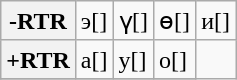<table class="tright wikitable" style="margin-left: 1em">
<tr>
<th>-RTR</th>
<td>э[]</td>
<td>ү[]</td>
<td>ө[]</td>
<td>и[]</td>
</tr>
<tr>
<th>+RTR</th>
<td>а[]</td>
<td>у[]</td>
<td>о[]</td>
</tr>
<tr>
</tr>
</table>
